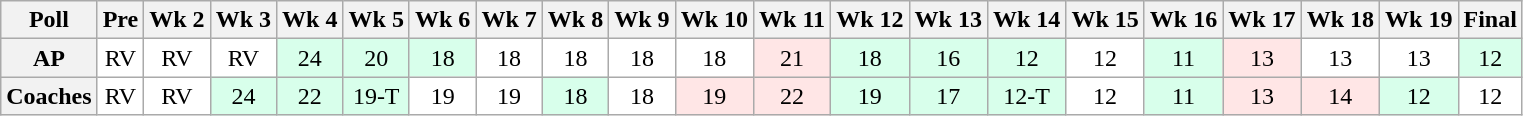<table class="wikitable" style="white-space:nowrap;">
<tr>
<th>Poll</th>
<th>Pre</th>
<th>Wk 2</th>
<th>Wk 3</th>
<th>Wk 4</th>
<th>Wk 5</th>
<th>Wk 6</th>
<th>Wk 7</th>
<th>Wk 8</th>
<th>Wk 9</th>
<th>Wk 10</th>
<th>Wk 11</th>
<th>Wk 12</th>
<th>Wk 13</th>
<th>Wk 14</th>
<th>Wk 15</th>
<th>Wk 16</th>
<th>Wk 17</th>
<th>Wk 18</th>
<th>Wk 19</th>
<th>Final</th>
</tr>
<tr style="text-align:center;">
<th>AP</th>
<td style="background:#FFF;">RV</td>
<td style="background:#FFF;">RV</td>
<td style="background:#FFF;">RV</td>
<td style="background:#D8FFEB;">24</td>
<td style="background:#D8FFEB;">20</td>
<td style="background:#D8FFEB;">18</td>
<td style="background:#FFF;">18</td>
<td style="background:#FFF;">18</td>
<td style="background:#FFF;">18</td>
<td style="background:#FFF;">18</td>
<td style="background:#FFE6E6;">21</td>
<td style="background:#D8FFEB;">18</td>
<td style="background:#D8FFEB;">16</td>
<td style="background:#D8FFEB;">12</td>
<td style="background:#FFF;">12</td>
<td style="background:#D8FFEB;">11</td>
<td style="background:#FFE6E6;">13</td>
<td style="background:#FFF;">13</td>
<td style="background:#FFF;">13</td>
<td style="background:#D8FFEB;">12</td>
</tr>
<tr style="text-align:center;">
<th>Coaches</th>
<td style="background:#FFF;">RV</td>
<td style="background:#FFF;">RV</td>
<td style="background:#D8FFEB;">24</td>
<td style="background:#D8FFEB;">22</td>
<td style="background:#D8FFEB;">19-T</td>
<td style="background:#FFF;">19</td>
<td style="background:#FFF;">19</td>
<td style="background:#D8FFEB;">18</td>
<td style="background:#FFF;">18</td>
<td style="background:#FFE6E6;">19</td>
<td style="background:#FFE6E6;">22</td>
<td style="background:#D8FFEB;">19</td>
<td style="background:#D8FFEB;">17</td>
<td style="background:#D8FFEB;">12-T</td>
<td style="background:#FFF;">12</td>
<td style="background:#D8FFEB;">11</td>
<td style="background:#FFE6E6;">13</td>
<td style="background:#FFE6E6;">14</td>
<td style="background:#D8FFEB;">12</td>
<td style="background:#FFF;">12</td>
</tr>
</table>
